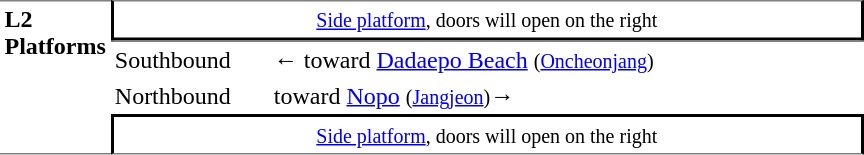<table table border=0 cellspacing=0 cellpadding=3>
<tr>
<td style="border-top:solid 1px gray;border-bottom:solid 1px gray;" width=50 rowspan=10 valign=top><strong>L2<br>Platforms</strong></td>
<td style="border-top:solid 1px gray;border-right:solid 2px black;border-left:solid 2px black;border-bottom:solid 2px black;text-align:center;" colspan=2><small><a href='#'>Side platform</a>, doors will open on the right</small></td>
</tr>
<tr>
<td style="border-bottom:solid 0px gray;border-top:solid 1px gray;" width=100>Southbound</td>
<td style="border-bottom:solid 0px gray;border-top:solid 1px gray;" width=390>←  toward <a href='#'>Dadaepo Beach</a> <small>(<a href='#'>Oncheonjang</a>)</small></td>
</tr>
<tr>
<td>Northbound</td>
<td>  toward <a href='#'>Nopo</a> <small>(<a href='#'>Jangjeon</a>)</small>→</td>
</tr>
<tr>
<td style="border-top:solid 2px black;border-right:solid 2px black;border-left:solid 2px black;border-bottom:solid 1px gray;text-align:center;" colspan=2><small><a href='#'>Side platform</a>, doors will open on the right</small></td>
</tr>
</table>
